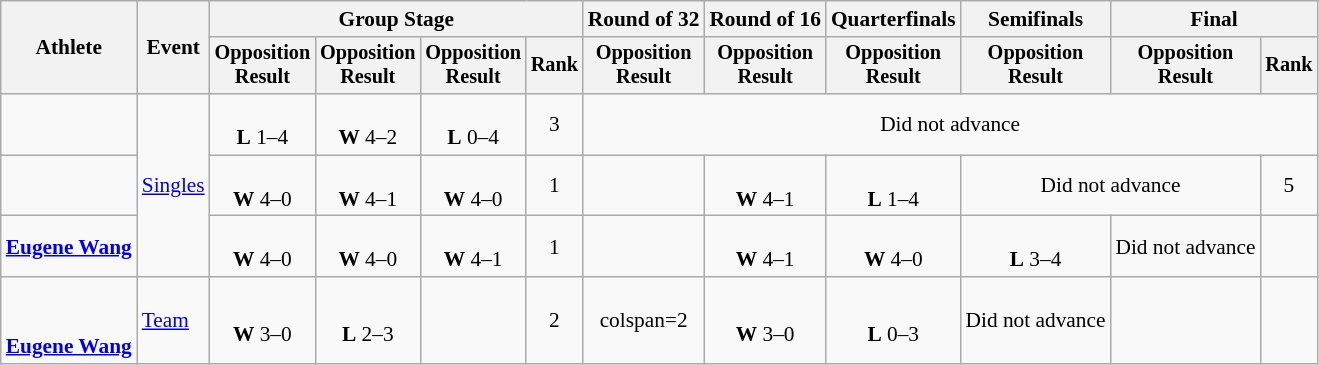<table class="wikitable" style="font-size:89%">
<tr>
<th rowspan=2>Athlete</th>
<th rowspan=2>Event</th>
<th colspan=4>Group Stage</th>
<th>Round of 32</th>
<th>Round of 16</th>
<th>Quarterfinals</th>
<th>Semifinals</th>
<th colspan=2>Final</th>
</tr>
<tr style="font-size:95%">
<th>Opposition<br>Result</th>
<th>Opposition<br>Result</th>
<th>Opposition<br>Result</th>
<th>Rank</th>
<th>Opposition<br>Result</th>
<th>Opposition<br>Result</th>
<th>Opposition<br>Result</th>
<th>Opposition<br>Result</th>
<th>Opposition<br>Result</th>
<th>Rank</th>
</tr>
<tr align=center>
<td align=left></td>
<td align=left rowspan=3><a href='#'>Singles</a></td>
<td><br><strong>L</strong> 1–4</td>
<td><br><strong>W</strong> 4–2</td>
<td><br><strong>L</strong> 0–4</td>
<td>3</td>
<td colspan=6>Did not advance</td>
</tr>
<tr align=center>
<td align=left></td>
<td><br><strong>W</strong> 4–0</td>
<td><br><strong>W</strong> 4–1</td>
<td><br><strong>W</strong> 4–0</td>
<td>1</td>
<td></td>
<td><br><strong>W</strong> 4–1</td>
<td><br><strong>L</strong> 1–4</td>
<td colspan=2>Did not advance</td>
<td>5</td>
</tr>
<tr align=center>
<td align=left><strong><a href='#'>Eugene Wang</a></strong></td>
<td><br><strong>W</strong> 4–0</td>
<td><br><strong>W</strong> 4–0</td>
<td><br><strong>W</strong> 4–1</td>
<td>1</td>
<td></td>
<td><br><strong>W</strong> 4–1</td>
<td><br><strong>W</strong> 4–0</td>
<td><br><strong>L</strong> 3–4</td>
<td>Did not advance</td>
<td></td>
</tr>
<tr align=center>
<td align=left><strong><br><br><a href='#'>Eugene Wang</a></strong></td>
<td align=left><a href='#'>Team</a></td>
<td><br><strong>W</strong> 3–0</td>
<td><br><strong>L</strong> 2–3</td>
<td></td>
<td>2</td>
<td>colspan=2 </td>
<td><br><strong>W</strong> 3–0</td>
<td><br><strong>L</strong> 0–3</td>
<td>Did not advance</td>
<td></td>
</tr>
</table>
